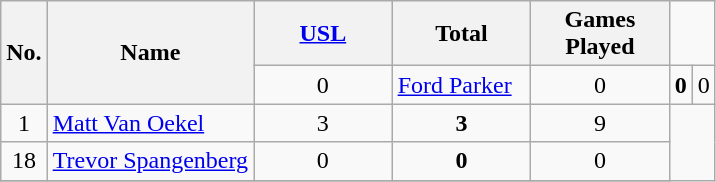<table class="wikitable sortable" style="text-align: center;">
<tr>
<th rowspan=2>No.</th>
<th rowspan=2>Name</th>
<th style="width:85px;"><a href='#'>USL</a></th>
<th style="width:85px;"><strong>Total</strong></th>
<th style="width:85px;"><strong>Games Played</strong></th>
</tr>
<tr>
<td>0</td>
<td align=left> <a href='#'>Ford Parker</a></td>
<td>0</td>
<td><strong>0</strong></td>
<td>0</td>
</tr>
<tr>
<td>1</td>
<td align=left> <a href='#'>Matt Van Oekel</a></td>
<td>3</td>
<td><strong>3</strong></td>
<td>9</td>
</tr>
<tr>
<td>18</td>
<td align=left> <a href='#'>Trevor Spangenberg</a></td>
<td>0</td>
<td><strong>0</strong></td>
<td>0</td>
</tr>
<tr>
</tr>
</table>
